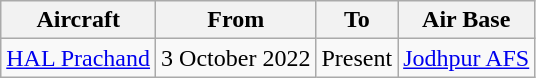<table class="wikitable">
<tr>
<th>Aircraft</th>
<th>From</th>
<th>To</th>
<th>Air Base</th>
</tr>
<tr>
<td><a href='#'>HAL Prachand</a></td>
<td>3 October 2022</td>
<td>Present</td>
<td><a href='#'>Jodhpur AFS</a></td>
</tr>
</table>
